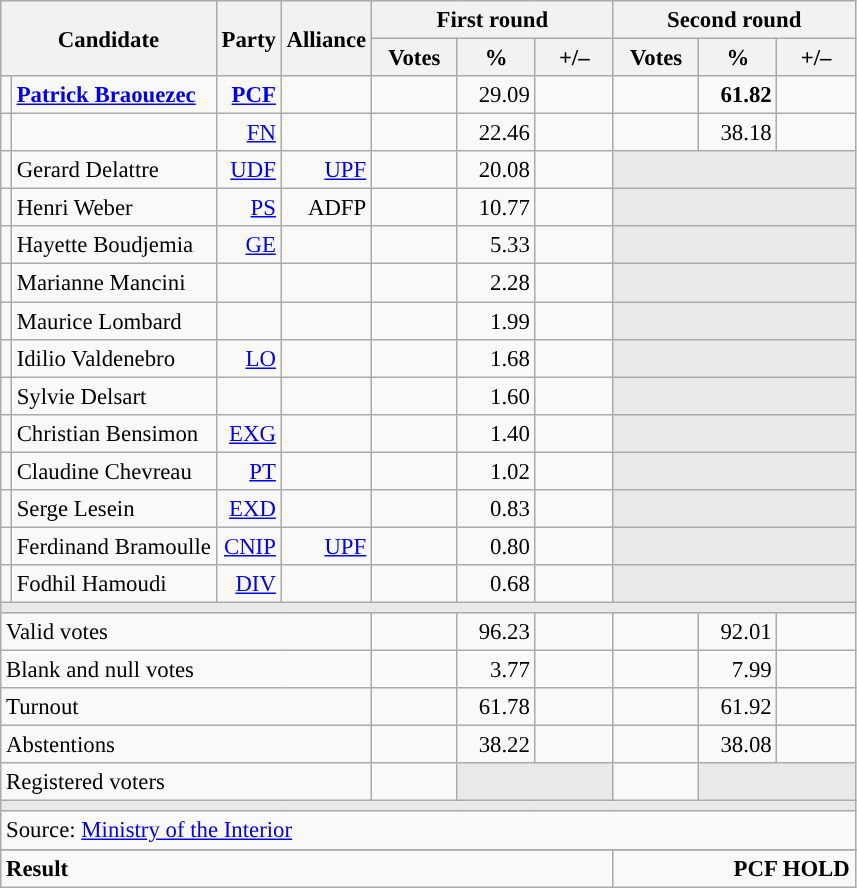<table class="wikitable" style="text-align:right;font-size:95%;">
<tr>
<th rowspan="2" colspan="2">Candidate</th>
<th rowspan="2">Party</th>
<th rowspan="2">Alliance</th>
<th colspan="3">First round</th>
<th colspan="3">Second round</th>
</tr>
<tr>
<th style="width:50px;">Votes</th>
<th style="width:45px;">%</th>
<th style="width:45px;">+/–</th>
<th style="width:50px;">Votes</th>
<th style="width:45px;">%</th>
<th style="width:45px;">+/–</th>
</tr>
<tr>
<td style="color:inherit;background:"></td>
<td style="text-align:left;"><strong><a href='#'>Patrick Braouezec</a></strong></td>
<td><a href='#'><strong>PCF</strong></a> </td>
<td></td>
<td></td>
<td>29.09</td>
<td></td>
<td><strong></strong></td>
<td><strong>61.82</strong></td>
<td></td>
</tr>
<tr>
<td style="color:inherit;background:"></td>
<td style="text-align:left;"></td>
<td><a href='#'>FN</a> </td>
<td></td>
<td></td>
<td>22.46</td>
<td></td>
<td></td>
<td>38.18</td>
<td></td>
</tr>
<tr>
<td style="color:inherit;background:"></td>
<td style="text-align:left;">Gerard Delattre</td>
<td><a href='#'>UDF</a></td>
<td><a href='#'>UPF</a></td>
<td></td>
<td>20.08</td>
<td></td>
<td colspan="3" style="background:#E9E9E9;"></td>
</tr>
<tr>
<td style="color:inherit;background:"></td>
<td style="text-align:left;">Henri Weber</td>
<td><a href='#'>PS</a></td>
<td>ADFP</td>
<td></td>
<td>10.77</td>
<td></td>
<td colspan="3" style="background:#E9E9E9;"></td>
</tr>
<tr>
<td style="color:inherit;background:"></td>
<td style="text-align:left;">Hayette Boudjemia</td>
<td><a href='#'>GE</a></td>
<td></td>
<td></td>
<td>5.33</td>
<td></td>
<td colspan="3" style="background:#E9E9E9;"></td>
</tr>
<tr>
<td style="color:inherit;background:"></td>
<td style="text-align:left;">Marianne Mancini</td>
<td></td>
<td></td>
<td></td>
<td>2.28</td>
<td></td>
<td colspan="3" style="background:#E9E9E9;"></td>
</tr>
<tr>
<td style="color:inherit;background:"></td>
<td style="text-align:left;">Maurice Lombard</td>
<td></td>
<td></td>
<td></td>
<td>1.99</td>
<td></td>
<td colspan="3" style="background:#E9E9E9;"></td>
</tr>
<tr>
<td style="color:inherit;background:"></td>
<td style="text-align:left;">Idilio Valdenebro</td>
<td><a href='#'>LO</a></td>
<td></td>
<td></td>
<td>1.68</td>
<td></td>
<td colspan="3" style="background:#E9E9E9;"></td>
</tr>
<tr>
<td style="color:inherit;background:"></td>
<td style="text-align:left;">Sylvie Delsart</td>
<td></td>
<td></td>
<td></td>
<td>1.60</td>
<td></td>
<td colspan="3" style="background:#E9E9E9;"></td>
</tr>
<tr>
<td style="color:inherit;background:"></td>
<td style="text-align:left;">Christian Bensimon</td>
<td><a href='#'>EXG</a></td>
<td></td>
<td></td>
<td>1.40</td>
<td></td>
<td colspan="3" style="background:#E9E9E9;"></td>
</tr>
<tr>
<td style="color:inherit;background:"></td>
<td style="text-align:left;">Claudine Chevreau</td>
<td><a href='#'>PT</a></td>
<td></td>
<td></td>
<td>1.02</td>
<td></td>
<td colspan="3" style="background:#E9E9E9;"></td>
</tr>
<tr>
<td style="color:inherit;background:"></td>
<td style="text-align:left;">Serge Lesein</td>
<td><a href='#'>EXD</a></td>
<td></td>
<td></td>
<td>0.83</td>
<td></td>
<td colspan="3" style="background:#E9E9E9;"></td>
</tr>
<tr>
<td style="color:inherit;background:"></td>
<td style="text-align:left;">Ferdinand Bramoulle</td>
<td><a href='#'>CNIP</a></td>
<td><a href='#'>UPF</a></td>
<td></td>
<td>0.80</td>
<td></td>
<td colspan="3" style="background:#E9E9E9;"></td>
</tr>
<tr>
<td style="color:inherit;background:"></td>
<td style="text-align:left;">Fodhil Hamoudi</td>
<td><a href='#'>DIV</a></td>
<td></td>
<td></td>
<td>0.68</td>
<td></td>
<td colspan="3" style="background:#E9E9E9;"></td>
</tr>
<tr>
<td colspan="10" style="background:#E9E9E9;"></td>
</tr>
<tr>
<td colspan="4" style="text-align:left;">Valid votes</td>
<td></td>
<td>96.23</td>
<td></td>
<td></td>
<td>92.01</td>
<td></td>
</tr>
<tr>
<td colspan="4" style="text-align:left;">Blank and null votes</td>
<td></td>
<td>3.77</td>
<td></td>
<td></td>
<td>7.99</td>
<td></td>
</tr>
<tr>
<td colspan="4" style="text-align:left;">Turnout</td>
<td></td>
<td>61.78</td>
<td></td>
<td></td>
<td>61.92</td>
<td></td>
</tr>
<tr>
<td colspan="4" style="text-align:left;">Abstentions</td>
<td></td>
<td>38.22</td>
<td></td>
<td></td>
<td>38.08</td>
<td></td>
</tr>
<tr>
<td colspan="4" style="text-align:left;">Registered voters</td>
<td></td>
<td colspan="2" style="background:#E9E9E9;"></td>
<td></td>
<td colspan="2" style="background:#E9E9E9;"></td>
</tr>
<tr>
<td colspan="10" style="background:#E9E9E9;"></td>
</tr>
<tr>
<td colspan="10" style="text-align:left;">Source: <a href='#'>Ministry of the Interior</a></td>
</tr>
<tr>
</tr>
<tr style="font-weight:bold">
<td colspan="7" style="text-align:left;">Result</td>
<td colspan="7" style="background-color:">PCF HOLD</td>
</tr>
</table>
